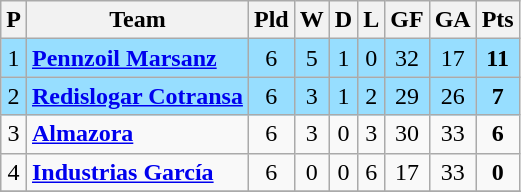<table class="wikitable sortable" style="text-align: center;">
<tr>
<th align="center">P</th>
<th align="center">Team</th>
<th align="center">Pld</th>
<th align="center">W</th>
<th align="center">D</th>
<th align="center">L</th>
<th align="center">GF</th>
<th align="center">GA</th>
<th align="center">Pts</th>
</tr>
<tr ! style="background:#97DEFF;">
<td>1</td>
<td align="left"><strong><a href='#'>Pennzoil Marsanz</a></strong></td>
<td>6</td>
<td>5</td>
<td>1</td>
<td>0</td>
<td>32</td>
<td>17</td>
<td><strong>11</strong></td>
</tr>
<tr ! style="background:#97DEFF;">
<td>2</td>
<td align="left"><strong><a href='#'>Redislogar Cotransa</a></strong></td>
<td>6</td>
<td>3</td>
<td>1</td>
<td>2</td>
<td>29</td>
<td>26</td>
<td><strong>7</strong></td>
</tr>
<tr>
<td>3</td>
<td align="left"><strong><a href='#'>Almazora</a></strong></td>
<td>6</td>
<td>3</td>
<td>0</td>
<td>3</td>
<td>30</td>
<td>33</td>
<td><strong>6</strong></td>
</tr>
<tr>
<td>4</td>
<td align="left"><strong><a href='#'>Industrias García</a></strong></td>
<td>6</td>
<td>0</td>
<td>0</td>
<td>6</td>
<td>17</td>
<td>33</td>
<td><strong>0</strong></td>
</tr>
<tr>
</tr>
</table>
